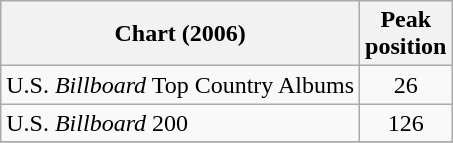<table class="wikitable">
<tr>
<th>Chart (2006)</th>
<th>Peak<br>position</th>
</tr>
<tr>
<td>U.S. <em>Billboard</em> Top Country Albums</td>
<td align="center">26</td>
</tr>
<tr>
<td>U.S. <em>Billboard</em> 200</td>
<td align="center">126</td>
</tr>
<tr>
</tr>
</table>
